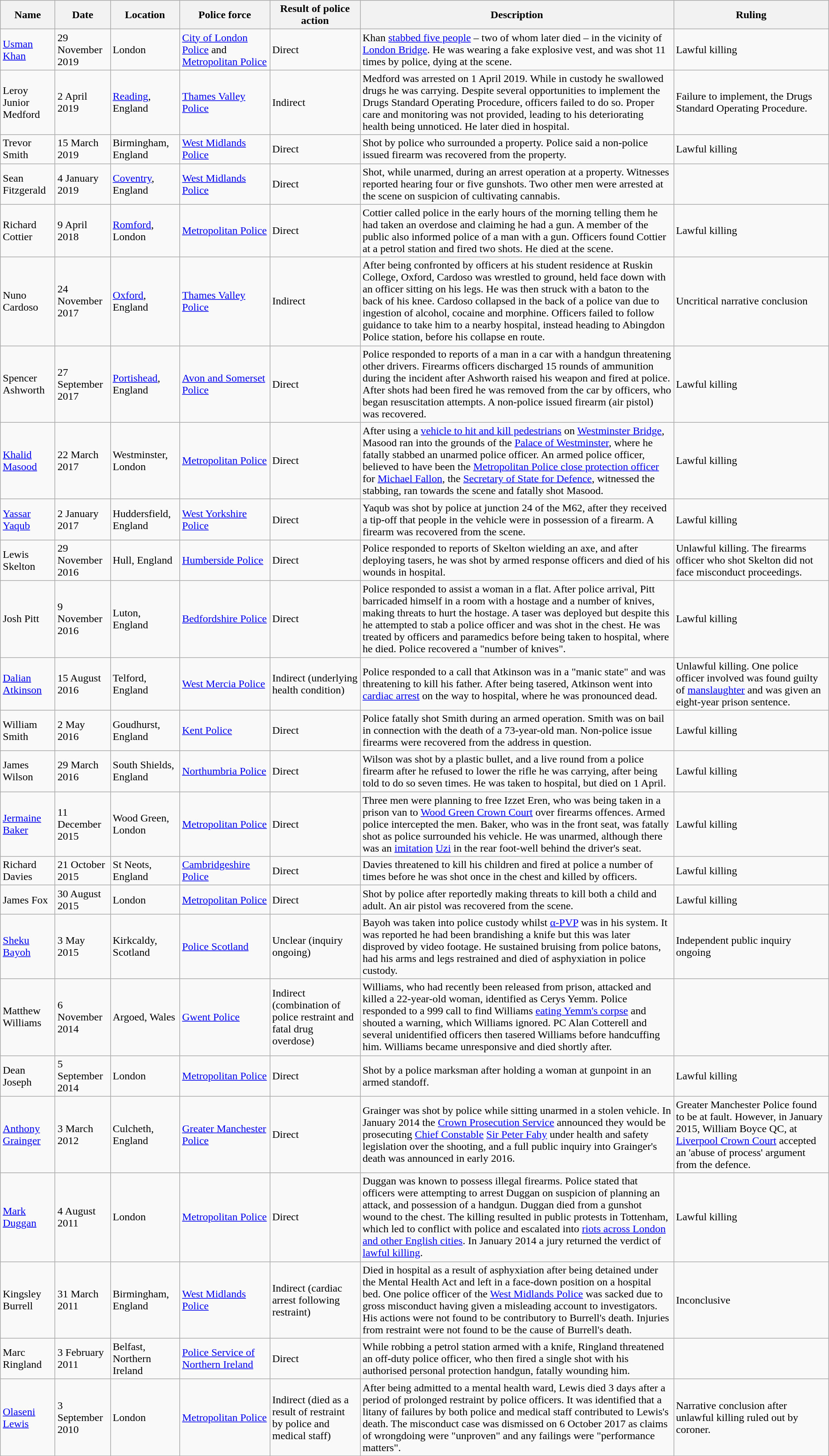<table class="wikitable sortable static-row-numbers static-row-header-text">
<tr>
<th>Name</th>
<th>Date</th>
<th>Location</th>
<th>Police force</th>
<th>Result of police action</th>
<th>Description</th>
<th>Ruling</th>
</tr>
<tr>
<td><a href='#'>Usman Khan</a></td>
<td>29 November 2019</td>
<td>London</td>
<td><a href='#'>City of London Police</a> and <a href='#'>Metropolitan Police</a></td>
<td>Direct</td>
<td>Khan <a href='#'>stabbed five people</a> – two of whom later died – in the vicinity of <a href='#'>London Bridge</a>. He was wearing a fake explosive vest, and was shot 11 times by police, dying at the scene.</td>
<td>Lawful killing</td>
</tr>
<tr>
<td>Leroy Junior Medford</td>
<td>2 April 2019</td>
<td><a href='#'>Reading</a>, England</td>
<td><a href='#'>Thames Valley Police</a></td>
<td>Indirect</td>
<td>Medford was arrested on 1 April 2019. While in custody he swallowed drugs he was carrying. Despite several opportunities to implement the Drugs Standard Operating Procedure, officers failed to do so. Proper care and monitoring was not provided, leading to his deteriorating health being unnoticed. He later died in hospital.</td>
<td>Failure to implement, the Drugs Standard Operating Procedure.</td>
</tr>
<tr>
<td>Trevor Smith</td>
<td>15 March 2019</td>
<td>Birmingham, England</td>
<td><a href='#'>West Midlands Police</a></td>
<td>Direct</td>
<td>Shot by police who surrounded a property. Police said a non-police issued firearm was recovered from the property.</td>
<td>Lawful killing</td>
</tr>
<tr>
<td>Sean Fitzgerald</td>
<td>4 January 2019</td>
<td><a href='#'>Coventry</a>, England</td>
<td><a href='#'>West Midlands Police</a></td>
<td>Direct</td>
<td>Shot, while unarmed, during an arrest operation at a property. Witnesses reported hearing four or five gunshots. Two other men were arrested at the scene on suspicion of cultivating cannabis.</td>
<td></td>
</tr>
<tr>
<td>Richard Cottier</td>
<td>9 April 2018</td>
<td><a href='#'>Romford</a>, London</td>
<td><a href='#'>Metropolitan Police</a></td>
<td>Direct</td>
<td>Cottier called police in the early hours of the morning telling them he had taken an overdose and claiming he had a gun. A member of the public also informed police of a man with a gun. Officers found Cottier at a petrol station and fired two shots. He died at the scene.</td>
<td>Lawful killing</td>
</tr>
<tr>
<td>Nuno Cardoso</td>
<td>24 November 2017</td>
<td><a href='#'>Oxford</a>, England</td>
<td><a href='#'>Thames Valley Police</a></td>
<td>Indirect</td>
<td>After being confronted by officers at his student residence at Ruskin College, Oxford, Cardoso was wrestled to ground, held face down with an officer sitting on his legs. He was then struck with a baton to the back of his knee. Cardoso collapsed in the back of a police van due to ingestion of alcohol, cocaine and morphine. Officers failed to follow guidance to take him to a nearby hospital, instead heading to Abingdon Police station, before his collapse en route.</td>
<td>Uncritical narrative conclusion</td>
</tr>
<tr>
<td>Spencer Ashworth</td>
<td>27 September 2017</td>
<td><a href='#'>Portishead</a>, England</td>
<td><a href='#'>Avon and Somerset Police</a></td>
<td>Direct</td>
<td>Police responded to reports of a man in a car with a handgun threatening other drivers. Firearms officers discharged 15 rounds of ammunition during the incident after Ashworth raised his weapon and fired at police. After shots had been fired he was removed from the car by officers, who began resuscitation attempts. A non-police issued firearm (air pistol) was recovered.</td>
<td>Lawful killing</td>
</tr>
<tr>
<td><a href='#'>Khalid Masood</a></td>
<td>22 March 2017</td>
<td>Westminster, London</td>
<td><a href='#'>Metropolitan Police</a></td>
<td>Direct</td>
<td>After using a <a href='#'>vehicle to hit and kill pedestrians</a> on <a href='#'>Westminster Bridge</a>, Masood ran into the grounds of the <a href='#'>Palace of Westminster</a>, where he fatally stabbed an unarmed police officer. An armed police officer, believed to have been the <a href='#'>Metropolitan Police close protection officer</a> for <a href='#'>Michael Fallon</a>, the <a href='#'>Secretary of State for Defence</a>, witnessed the stabbing, ran towards the scene and fatally shot Masood.</td>
<td>Lawful killing</td>
</tr>
<tr>
<td><a href='#'>Yassar Yaqub</a></td>
<td>2 January 2017</td>
<td>Huddersfield, England</td>
<td><a href='#'>West Yorkshire Police</a></td>
<td>Direct</td>
<td>Yaqub was shot by police at junction 24 of the M62, after they received a tip-off that people in the vehicle were in possession of a firearm. A firearm was recovered from the scene.</td>
<td>Lawful killing</td>
</tr>
<tr>
<td>Lewis Skelton</td>
<td>29 November 2016</td>
<td>Hull, England</td>
<td><a href='#'>Humberside Police</a></td>
<td>Direct</td>
<td>Police responded to reports of Skelton wielding an axe, and after deploying tasers, he was shot by armed response officers and died of his wounds in hospital.</td>
<td>Unlawful killing. The firearms officer who shot Skelton did not face misconduct proceedings.</td>
</tr>
<tr>
<td>Josh Pitt</td>
<td>9 November 2016</td>
<td>Luton, England</td>
<td><a href='#'>Bedfordshire Police</a></td>
<td>Direct</td>
<td>Police responded to assist a woman in a flat. After police arrival, Pitt barricaded himself in a room with a hostage and a number of knives, making threats to hurt the hostage. A taser was deployed but despite this he attempted to stab a police officer and was shot in the chest. He was treated by officers and paramedics before being taken to hospital, where he died. Police recovered a "number of knives".</td>
<td>Lawful killing</td>
</tr>
<tr>
<td><a href='#'>Dalian Atkinson</a></td>
<td>15 August 2016</td>
<td>Telford, England</td>
<td><a href='#'>West Mercia Police</a></td>
<td>Indirect (underlying health condition)</td>
<td>Police responded to a call that Atkinson was in a "manic state" and was threatening to kill his father. After being tasered, Atkinson went into <a href='#'>cardiac arrest</a> on the way to hospital, where he was pronounced dead.</td>
<td>Unlawful killing. One police officer involved was found guilty of <a href='#'>manslaughter</a> and was given an eight-year prison sentence.</td>
</tr>
<tr>
<td>William Smith</td>
<td>2 May 2016</td>
<td>Goudhurst, England</td>
<td><a href='#'>Kent Police</a></td>
<td>Direct</td>
<td>Police fatally shot Smith during an armed operation. Smith was on bail in connection with the death of a 73-year-old man. Non-police issue firearms were recovered from the address in question.</td>
<td>Lawful killing</td>
</tr>
<tr>
<td>James Wilson</td>
<td>29 March 2016</td>
<td>South Shields, England</td>
<td><a href='#'>Northumbria Police</a></td>
<td>Direct</td>
<td>Wilson was shot by a plastic bullet, and a live round from a police firearm after he refused to lower the rifle he was carrying, after being told to do so seven times. He was taken to hospital, but died on 1 April.</td>
<td>Lawful killing</td>
</tr>
<tr>
<td><a href='#'>Jermaine Baker</a></td>
<td>11 December 2015</td>
<td>Wood Green, London</td>
<td><a href='#'>Metropolitan Police</a></td>
<td>Direct</td>
<td>Three men were planning to free Izzet Eren, who was being taken in a prison van to <a href='#'>Wood Green Crown Court</a> over firearms offences. Armed police intercepted the men. Baker, who was in the front seat, was fatally shot as police surrounded his vehicle. He was unarmed, although there was an <a href='#'>imitation</a> <a href='#'>Uzi</a> in the rear foot-well behind the driver's seat.</td>
<td>Lawful killing</td>
</tr>
<tr>
<td>Richard Davies</td>
<td>21 October 2015</td>
<td>St Neots, England</td>
<td><a href='#'>Cambridgeshire Police</a></td>
<td>Direct</td>
<td>Davies threatened to kill his children and fired at police a number of times before he was shot once in the chest and killed by officers.</td>
<td>Lawful killing</td>
</tr>
<tr>
<td>James Fox</td>
<td>30 August 2015</td>
<td>London</td>
<td><a href='#'>Metropolitan Police</a></td>
<td>Direct</td>
<td>Shot by police after reportedly making threats to kill both a child and adult. An air pistol was recovered from the scene.</td>
<td>Lawful killing</td>
</tr>
<tr>
<td><a href='#'>Sheku Bayoh</a></td>
<td>3 May 2015</td>
<td>Kirkcaldy, Scotland</td>
<td><a href='#'>Police Scotland</a></td>
<td>Unclear (inquiry ongoing)</td>
<td>Bayoh was taken into police custody whilst <a href='#'>α-PVP</a> was in his system. It was reported he had been brandishing a knife but this was later disproved by video footage. He sustained bruising from police batons, had his arms and legs restrained and died of asphyxiation in police custody.</td>
<td>Independent public inquiry ongoing</td>
</tr>
<tr>
<td>Matthew Williams</td>
<td>6 November 2014</td>
<td>Argoed, Wales</td>
<td><a href='#'>Gwent Police</a></td>
<td>Indirect (combination of police restraint and fatal drug overdose)</td>
<td>Williams, who had recently been released from prison, attacked and killed a 22-year-old woman, identified as Cerys Yemm. Police responded to a 999 call to find Williams <a href='#'>eating Yemm's corpse</a> and shouted a warning, which Williams ignored. PC Alan Cotterell and several unidentified officers then tasered Williams before handcuffing him. Williams became unresponsive and died shortly after.</td>
<td></td>
</tr>
<tr>
<td>Dean Joseph</td>
<td>5 September 2014</td>
<td>London</td>
<td><a href='#'>Metropolitan Police</a></td>
<td>Direct</td>
<td>Shot by a police marksman after holding a woman at gunpoint in an armed standoff.</td>
<td>Lawful killing</td>
</tr>
<tr>
<td><a href='#'>Anthony Grainger</a></td>
<td>3 March 2012</td>
<td>Culcheth, England</td>
<td><a href='#'>Greater Manchester Police</a></td>
<td>Direct</td>
<td>Grainger was shot by police while sitting unarmed in a stolen vehicle. In January 2014 the <a href='#'>Crown Prosecution Service</a> announced they would be prosecuting <a href='#'>Chief Constable</a> <a href='#'>Sir Peter Fahy</a> under health and safety legislation over the shooting, and a full public inquiry into Grainger's death was announced in early 2016.</td>
<td>Greater Manchester Police found to be at fault. However, in January 2015, William Boyce QC, at <a href='#'>Liverpool Crown Court</a> accepted an 'abuse of process' argument from the defence.</td>
</tr>
<tr>
<td><a href='#'>Mark Duggan</a></td>
<td>4 August 2011</td>
<td>London</td>
<td><a href='#'>Metropolitan Police</a></td>
<td>Direct</td>
<td>Duggan was known to possess illegal firearms. Police stated that officers were attempting to arrest Duggan on suspicion of planning an attack, and possession of a handgun. Duggan died from a gunshot wound to the chest. The killing resulted in public protests in Tottenham, which led to conflict with police and escalated into <a href='#'>riots across London and other English cities</a>. In January 2014 a jury returned the verdict of <a href='#'>lawful killing</a>.</td>
<td>Lawful killing</td>
</tr>
<tr>
<td>Kingsley Burrell</td>
<td>31 March 2011</td>
<td>Birmingham, England</td>
<td><a href='#'>West Midlands Police</a></td>
<td>Indirect (cardiac arrest following restraint)</td>
<td>Died in hospital as a result of asphyxiation after being detained under the Mental Health Act and left in a face-down position on a hospital bed. One police officer of the <a href='#'>West Midlands Police</a> was sacked due to gross misconduct having given a misleading account to investigators. His actions were not found to be contributory to Burrell's death. Injuries from restraint were not found to be the cause of Burrell's death.</td>
<td>Inconclusive</td>
</tr>
<tr>
<td>Marc Ringland</td>
<td>3 February 2011</td>
<td>Belfast, Northern Ireland</td>
<td><a href='#'>Police Service of Northern Ireland</a></td>
<td>Direct</td>
<td>While robbing a petrol station armed with a knife, Ringland threatened an off-duty police officer, who then fired a single shot with his authorised personal protection handgun, fatally wounding him.</td>
<td></td>
</tr>
<tr>
<td><a href='#'>Olaseni Lewis</a></td>
<td>3 September 2010</td>
<td>London</td>
<td><a href='#'>Metropolitan Police</a></td>
<td>Indirect (died as a result of restraint by police and medical staff)</td>
<td>After being admitted to a mental health ward, Lewis died 3 days after a period of prolonged restraint by police officers. It was identified that a litany of failures by both police and medical staff contributed to Lewis's death. The misconduct case was dismissed on 6 October 2017 as claims of wrongdoing were "unproven" and any failings were "performance matters".</td>
<td>Narrative conclusion after unlawful killing ruled out by coroner.</td>
</tr>
</table>
